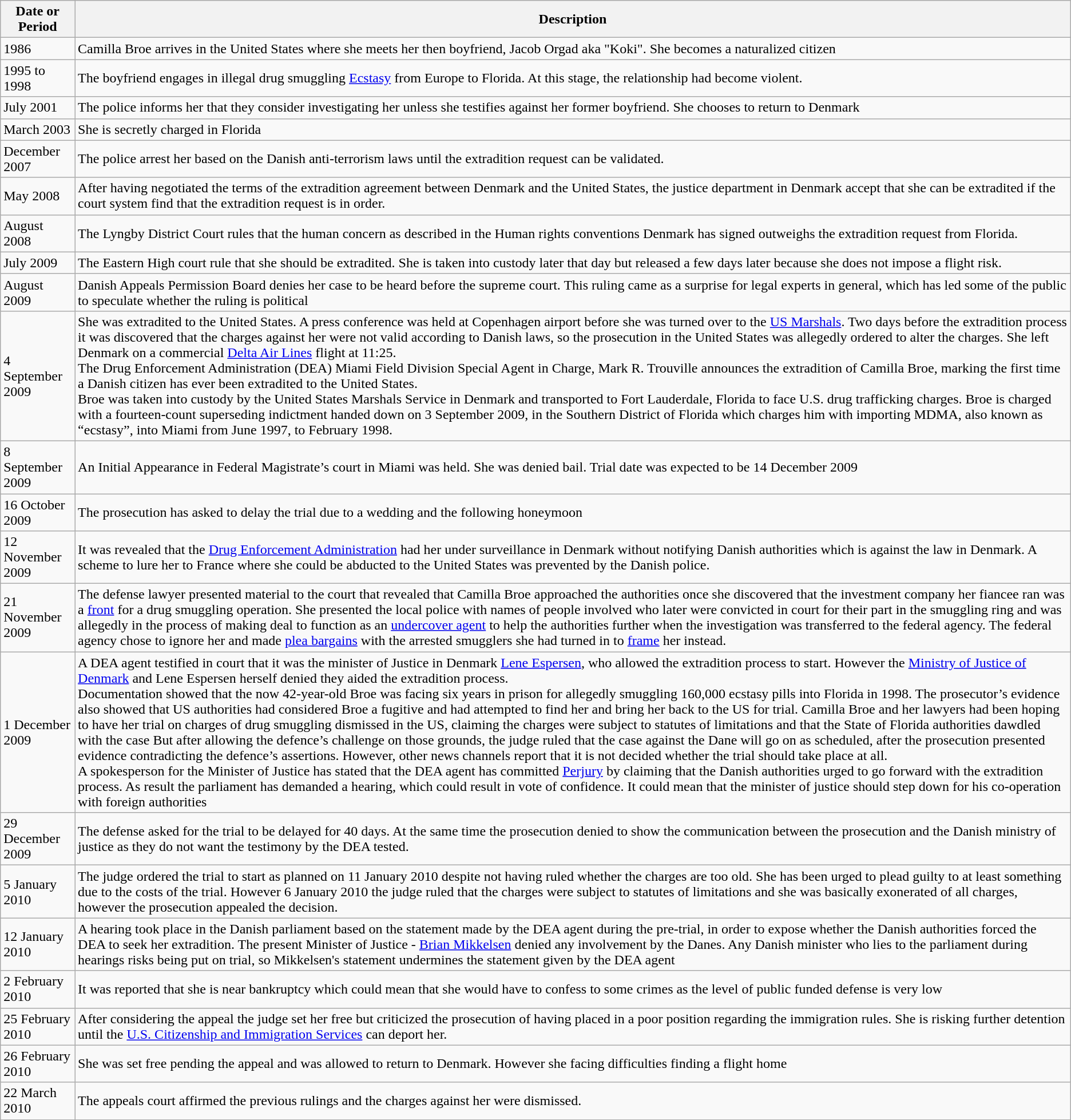<table class="wikitable">
<tr>
<th>Date or Period</th>
<th>Description</th>
</tr>
<tr>
<td>1986</td>
<td>Camilla Broe arrives in the United States where she meets her then boyfriend, Jacob Orgad aka "Koki". She becomes a naturalized citizen </td>
</tr>
<tr>
<td>1995 to 1998</td>
<td>The boyfriend engages in illegal drug smuggling <a href='#'>Ecstasy</a> from Europe to Florida. At this stage, the relationship had become violent.</td>
</tr>
<tr>
<td>July 2001</td>
<td>The police informs her that they consider investigating her unless she testifies against her former boyfriend. She chooses to return to Denmark </td>
</tr>
<tr>
<td>March 2003</td>
<td>She is secretly charged in Florida </td>
</tr>
<tr>
<td>December 2007</td>
<td>The police arrest her based on the Danish anti-terrorism laws until the extradition request can be validated.</td>
</tr>
<tr>
<td>May 2008</td>
<td>After having negotiated the terms of the extradition agreement between Denmark and the United States, the justice department in Denmark accept that she can be extradited if the court system find that the extradition request is in order.</td>
</tr>
<tr>
<td>August 2008</td>
<td>The Lyngby District Court rules that the human concern as described in the Human rights conventions Denmark has signed outweighs the extradition request from Florida.</td>
</tr>
<tr>
<td>July 2009</td>
<td>The Eastern High court rule that she should be extradited. She is taken into custody later that day but released a few days later because she does not impose a flight risk.</td>
</tr>
<tr>
<td>August 2009</td>
<td>Danish Appeals Permission Board denies her case to be heard before the supreme court. This ruling came as a surprise for legal experts in general, which has led some of the public to speculate whether the ruling is political </td>
</tr>
<tr>
<td>4 September 2009</td>
<td>She was extradited to the United States. A press conference was held at Copenhagen airport before she was turned over to the <a href='#'>US Marshals</a>. Two days before the extradition process it was discovered that the charges against her were not valid according to Danish laws, so the prosecution in the United States was allegedly ordered to alter the charges. She left Denmark on a commercial <a href='#'>Delta Air Lines</a> flight at 11:25.<br>The Drug Enforcement Administration (DEA) Miami Field Division Special Agent in Charge, Mark R. Trouville announces the extradition of Camilla Broe, marking the first time a Danish citizen has ever been extradited to the United States.<br>Broe was taken into custody by the United States Marshals Service in Denmark and transported to Fort Lauderdale, Florida to face U.S. drug trafficking charges. Broe is charged with a fourteen-count superseding indictment handed down on 3 September 2009, in the Southern District of Florida which charges him with importing MDMA, also known as “ecstasy”, into Miami from June 1997, to February 1998.</td>
</tr>
<tr>
<td>8 September 2009</td>
<td>An Initial Appearance in Federal Magistrate’s court in Miami was held. She was denied bail. Trial date was expected to be 14 December 2009 </td>
</tr>
<tr>
<td>16 October 2009</td>
<td>The prosecution has asked to delay the trial due to a wedding and the following honeymoon </td>
</tr>
<tr>
<td>12 November 2009</td>
<td>It was revealed that the <a href='#'>Drug Enforcement Administration</a> had her under surveillance in Denmark without notifying Danish authorities which is against the law in Denmark. A scheme to lure her to France where she could be abducted to the United States was prevented by the Danish police.</td>
</tr>
<tr>
<td>21 November 2009</td>
<td>The defense lawyer presented material to the court that revealed that Camilla Broe approached the authorities once she discovered that the investment company her fiancee ran was a <a href='#'>front</a> for a drug smuggling operation. She presented the local police with names of people involved who later were convicted in court for their part in the smuggling ring and was allegedly in the process of making deal to function as an <a href='#'>undercover agent</a> to help the authorities further when the investigation was transferred to the federal agency. The federal agency chose to ignore her and made <a href='#'>plea bargains</a> with the arrested smugglers she had turned in to <a href='#'>frame</a> her instead.</td>
</tr>
<tr>
<td>1 December 2009</td>
<td>A DEA agent testified in court that it was the minister of Justice in Denmark <a href='#'>Lene Espersen</a>, who allowed the extradition process to start. However the <a href='#'>Ministry of Justice of Denmark</a> and Lene Espersen herself denied they aided the extradition process.<br>Documentation showed that the now 42-year-old Broe was facing six years in prison for allegedly smuggling 160,000 ecstasy pills into Florida in 1998. The prosecutor’s evidence also showed that US authorities had considered Broe a fugitive and had attempted to find her and bring her back to the US for trial. Camilla Broe and her lawyers had been hoping to have her trial on charges of drug smuggling dismissed in the US, claiming the charges were subject to statutes of limitations and that the State of Florida authorities dawdled with the case But after allowing the defence’s challenge on those grounds, the judge ruled that the case against the Dane will go on as scheduled, after the prosecution presented evidence contradicting the defence’s assertions. However, other news channels report that it is not decided whether the trial should take place at all.<br>A spokesperson for the Minister of Justice has stated that the DEA agent has committed <a href='#'>Perjury</a> by claiming that the Danish authorities urged to go forward with the extradition process. As result the parliament has demanded a hearing, which could result in vote of confidence. It could mean that the minister of justice should step down for his co-operation with foreign authorities </td>
</tr>
<tr>
<td>29 December 2009</td>
<td>The defense asked for the trial to be delayed for 40 days. At the same time the prosecution denied to show the communication between the prosecution and the Danish ministry of justice as they do not want the testimony by the DEA tested.</td>
</tr>
<tr>
<td>5 January 2010</td>
<td>The judge ordered the trial to start as planned on 11 January 2010 despite not having ruled whether the charges are too old. She has been urged to plead guilty to at least something due to the costs of the trial. However 6 January 2010 the judge ruled that the charges were subject to statutes of limitations and she was basically exonerated of all charges, however the prosecution appealed the decision.</td>
</tr>
<tr>
<td>12 January 2010</td>
<td>A hearing took place in the Danish parliament based on the statement made by the DEA agent during the pre-trial, in order to expose whether the Danish authorities forced the DEA to seek her extradition. The present Minister of Justice - <a href='#'>Brian Mikkelsen</a> denied any involvement by the Danes. Any Danish minister who lies to the parliament during hearings risks being put on trial, so Mikkelsen's statement undermines the statement given by the DEA agent </td>
</tr>
<tr>
<td>2 February 2010</td>
<td>It was reported that she is near bankruptcy which could mean that she would have to confess to some crimes as the level of public funded defense is very low </td>
</tr>
<tr>
<td>25 February 2010</td>
<td>After considering the appeal the judge set her free but criticized the prosecution of having placed in a poor position regarding the immigration rules. She is risking further detention until the <a href='#'>U.S. Citizenship and Immigration Services</a> can deport her.</td>
</tr>
<tr>
<td>26 February 2010</td>
<td>She was set free pending the appeal and was allowed to return to Denmark. However she facing difficulties finding a flight home </td>
</tr>
<tr>
<td>22 March 2010</td>
<td>The appeals court affirmed the previous rulings and the charges against her were dismissed.</td>
</tr>
</table>
